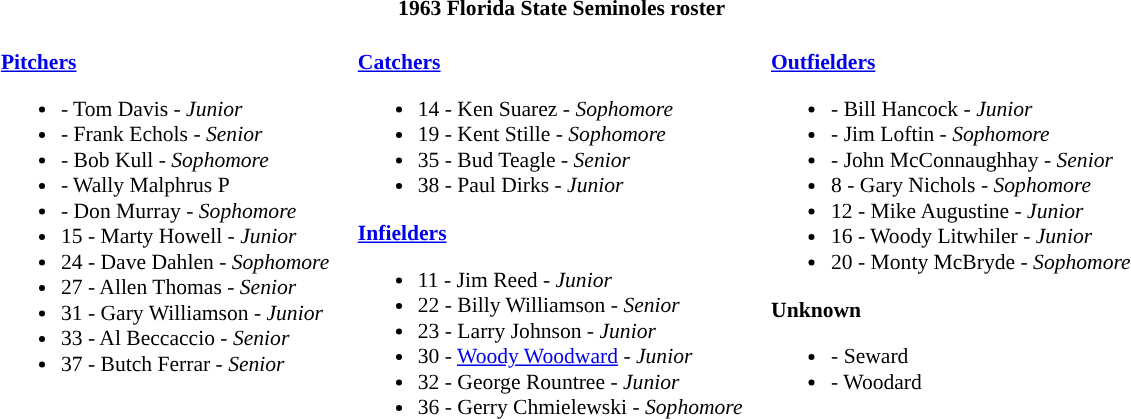<table class="toccolours" style="border-collapse:collapse; font-size:90%;">
<tr>
<th colspan=9>1963 Florida State Seminoles roster</th>
</tr>
<tr>
<td width="03"> </td>
<td valign="top"><br><strong><a href='#'>Pitchers</a></strong><ul><li>- Tom Davis - <em>Junior</em></li><li>- Frank Echols - <em>Senior</em></li><li>- Bob Kull - <em>Sophomore</em></li><li>- Wally Malphrus        P</li><li>- Don Murray - <em>Sophomore</em></li><li>15 - Marty Howell - <em>Junior</em></li><li>24 - Dave Dahlen - <em>Sophomore</em></li><li>27 - Allen Thomas - <em>Senior</em></li><li>31 - Gary Williamson - <em>Junior</em></li><li>33 - Al Beccaccio - <em> Senior</em></li><li>37 - Butch Ferrar - <em>Senior</em></li></ul></td>
<td width="15"> </td>
<td valign="top"><br><strong><a href='#'>Catchers</a></strong><ul><li>14 - Ken Suarez - <em>Sophomore</em></li><li>19 - Kent Stille - <em>Sophomore</em></li><li>35 - Bud Teagle - <em>Senior</em></li><li>38 - Paul Dirks - <em>Junior</em></li></ul><strong><a href='#'>Infielders</a></strong><ul><li>11 - Jim Reed - <em>Junior</em></li><li>22 - Billy Williamson - <em>Senior</em></li><li>23 - Larry Johnson - <em>Junior</em></li><li>30 - <a href='#'>Woody Woodward</a> - <em>Junior</em></li><li>32 - George Rountree - <em>Junior</em></li><li>36 - Gerry Chmielewski - <em>Sophomore</em></li></ul></td>
<td width="15"> </td>
<td valign="top"><br><strong><a href='#'>Outfielders</a></strong><ul><li>- Bill Hancock - <em>Junior</em></li><li>- Jim Loftin - <em>Sophomore</em></li><li>- John McConnaughhay - <em>Senior</em></li><li>8 - Gary Nichols - <em>Sophomore</em></li><li>12 - Mike Augustine - <em>Junior</em></li><li>16 - Woody Litwhiler - <em>Junior</em></li><li>20 - Monty McBryde - <em>Sophomore</em></li></ul><strong>Unknown</strong><ul><li>- Seward</li><li>- Woodard</li></ul></td>
</tr>
</table>
